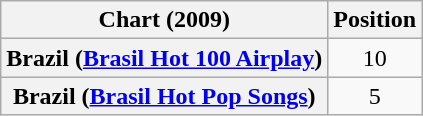<table class="wikitable sortable plainrowheaders" style="text-align:center">
<tr>
<th scope="col">Chart (2009)</th>
<th scope="col">Position</th>
</tr>
<tr>
<th scope="row">Brazil (<a href='#'>Brasil Hot 100 Airplay</a>)</th>
<td>10</td>
</tr>
<tr>
<th scope="row">Brazil (<a href='#'>Brasil Hot Pop Songs</a>)</th>
<td>5</td>
</tr>
</table>
